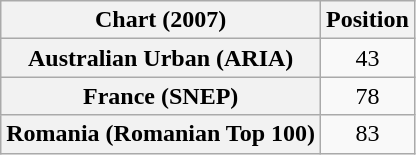<table class="wikitable sortable plainrowheaders" style="text-align:center">
<tr>
<th>Chart (2007)</th>
<th>Position</th>
</tr>
<tr>
<th scope="row">Australian Urban (ARIA)</th>
<td>43</td>
</tr>
<tr>
<th scope="row">France (SNEP)</th>
<td>78</td>
</tr>
<tr>
<th scope="row">Romania (Romanian Top 100)</th>
<td>83</td>
</tr>
</table>
